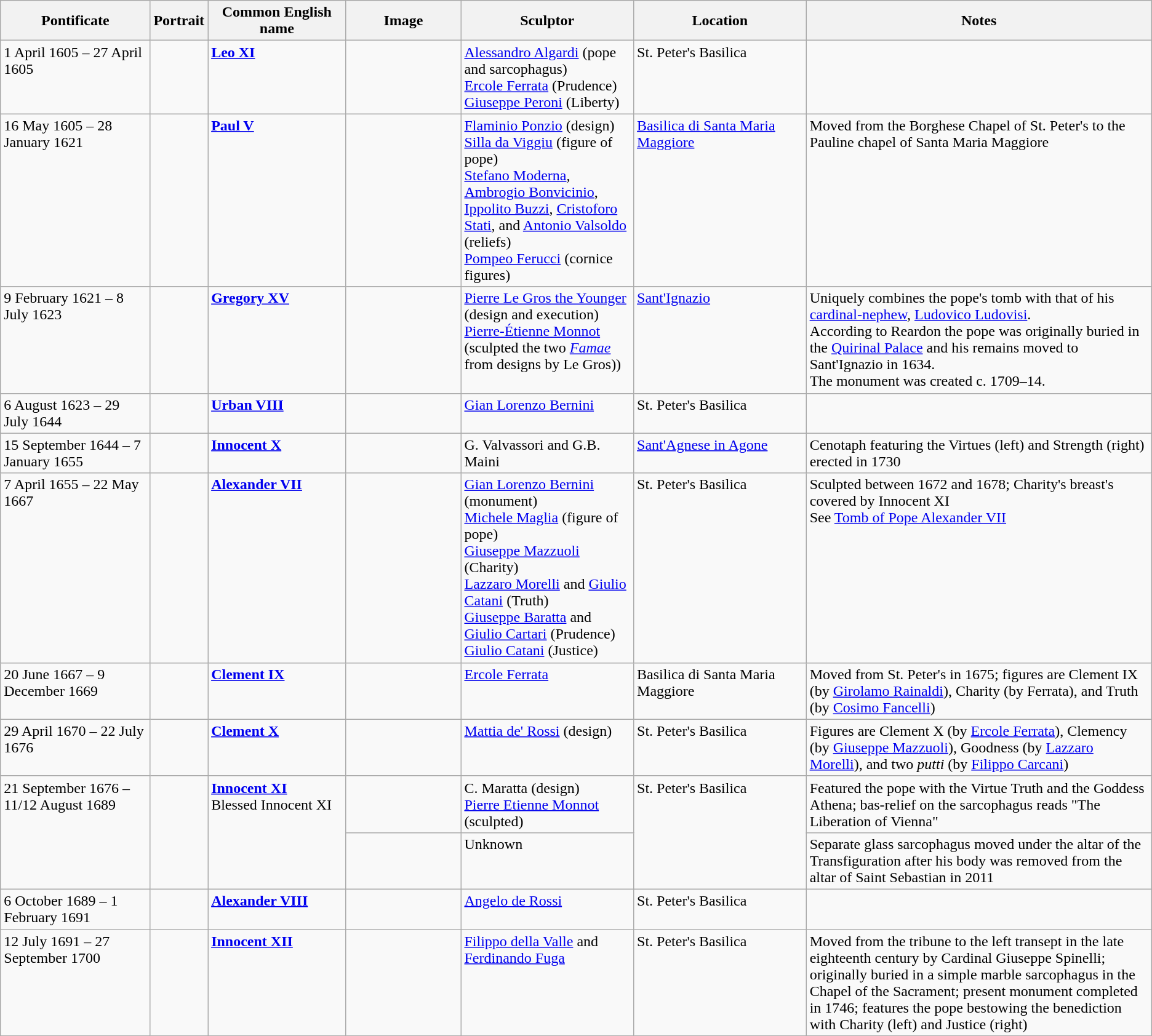<table class=wikitable>
<tr>
<th style="width:13%;">Pontificate</th>
<th style="width:5%;">Portrait</th>
<th style="width:12%;">Common English name</th>
<th>Image</th>
<th style="width:15%;">Sculptor</th>
<th style="width:15%;">Location</th>
<th style="width:30%;">Notes</th>
</tr>
<tr valign="top">
<td>1 April 1605 – 27 April 1605</td>
<td></td>
<td><strong><a href='#'>Leo XI</a></strong></td>
<td></td>
<td><a href='#'>Alessandro Algardi</a> (pope and sarcophagus)<br><a href='#'>Ercole Ferrata</a> (Prudence)<br><a href='#'>Giuseppe Peroni</a> (Liberty)</td>
<td>St. Peter's Basilica</td>
<td></td>
</tr>
<tr valign="top">
<td>16 May 1605 – 28 January 1621</td>
<td></td>
<td><strong><a href='#'>Paul V</a></strong></td>
<td></td>
<td><a href='#'>Flaminio Ponzio</a> (design)<br><a href='#'>Silla da Viggiu</a> (figure of pope)<br><a href='#'>Stefano Moderna</a>, <a href='#'>Ambrogio Bonvicinio</a>, <a href='#'>Ippolito Buzzi</a>, <a href='#'>Cristoforo Stati</a>, and <a href='#'>Antonio Valsoldo</a> (reliefs)<br><a href='#'>Pompeo Ferucci</a> (cornice figures)</td>
<td><a href='#'>Basilica di Santa Maria Maggiore</a></td>
<td>Moved from the Borghese Chapel of St. Peter's to the Pauline chapel of Santa Maria Maggiore</td>
</tr>
<tr valign="top">
<td>9 February 1621 – 8 July 1623</td>
<td></td>
<td><strong><a href='#'>Gregory XV</a></strong></td>
<td></td>
<td><a href='#'>Pierre Le Gros the Younger</a> (design and execution)<br><a href='#'>Pierre-Étienne Monnot</a> (sculpted the two <em><a href='#'>Famae</a></em> from designs by Le Gros))</td>
<td><a href='#'>Sant'Ignazio</a></td>
<td>Uniquely combines the pope's tomb with that of his <a href='#'>cardinal-nephew</a>, <a href='#'>Ludovico Ludovisi</a>.<br>According to Reardon the pope was originally buried in the <a href='#'>Quirinal Palace</a> and his remains moved to Sant'Ignazio in 1634.<br>The monument was created c. 1709–14.</td>
</tr>
<tr valign="top">
<td>6 August 1623 – 29 July 1644</td>
<td></td>
<td><strong><a href='#'>Urban VIII</a></strong></td>
<td></td>
<td><a href='#'>Gian Lorenzo Bernini</a></td>
<td>St. Peter's Basilica</td>
<td></td>
</tr>
<tr valign="top">
<td>15 September 1644 – 7 January 1655</td>
<td></td>
<td><strong><a href='#'>Innocent X</a></strong></td>
<td></td>
<td>G. Valvassori and G.B. Maini</td>
<td><a href='#'>Sant'Agnese in Agone</a></td>
<td>Cenotaph featuring the Virtues (left) and Strength (right) erected in 1730</td>
</tr>
<tr valign="top">
<td>7 April 1655 – 22 May 1667</td>
<td></td>
<td><strong><a href='#'>Alexander VII</a></strong></td>
<td></td>
<td><a href='#'>Gian Lorenzo Bernini</a> (monument)<br><a href='#'>Michele Maglia</a> (figure of pope)<br><a href='#'>Giuseppe Mazzuoli</a> (Charity)<br><a href='#'>Lazzaro Morelli</a> and <a href='#'>Giulio Catani</a> (Truth)<br><a href='#'>Giuseppe Baratta</a> and <a href='#'>Giulio Cartari</a> (Prudence)<br><a href='#'>Giulio Catani</a> (Justice)</td>
<td>St. Peter's Basilica</td>
<td>Sculpted between 1672 and 1678; Charity's breast's covered by Innocent XI<br>See <a href='#'>Tomb of Pope Alexander VII</a></td>
</tr>
<tr valign="top">
<td>20 June 1667 – 9 December 1669</td>
<td></td>
<td><strong><a href='#'>Clement IX</a></strong></td>
<td></td>
<td><a href='#'>Ercole Ferrata</a></td>
<td>Basilica di Santa Maria Maggiore</td>
<td>Moved from St. Peter's in 1675; figures are Clement IX (by <a href='#'>Girolamo Rainaldi</a>), Charity (by Ferrata), and Truth (by <a href='#'>Cosimo Fancelli</a>)</td>
</tr>
<tr valign="top">
<td>29 April 1670 – 22 July 1676</td>
<td></td>
<td><strong><a href='#'>Clement X</a></strong></td>
<td></td>
<td><a href='#'>Mattia de' Rossi</a> (design)</td>
<td>St. Peter's Basilica</td>
<td>Figures are Clement X (by <a href='#'>Ercole Ferrata</a>), Clemency (by <a href='#'>Giuseppe Mazzuoli</a>), Goodness (by <a href='#'>Lazzaro Morelli</a>), and two <em>putti</em> (by <a href='#'>Filippo Carcani</a>)</td>
</tr>
<tr valign="top">
<td rowspan=2>21 September 1676 – 11/12 August 1689</td>
<td rowspan=2></td>
<td rowspan=2><strong><a href='#'>Innocent XI</a></strong><br>Blessed Innocent XI</td>
<td></td>
<td>C. Maratta (design)<br><a href='#'>Pierre Etienne Monnot</a> (sculpted)</td>
<td rowspan=2>St. Peter's Basilica</td>
<td>Featured the pope with the Virtue Truth and the Goddess Athena; bas-relief on the sarcophagus reads "The Liberation of Vienna"</td>
</tr>
<tr valign="top">
<td></td>
<td>Unknown</td>
<td>Separate glass sarcophagus moved under the altar of the Transfiguration after his body was removed from the altar of Saint Sebastian in 2011</td>
</tr>
<tr valign="top">
<td>6 October 1689 – 1 February 1691</td>
<td></td>
<td><strong><a href='#'>Alexander VIII</a></strong></td>
<td></td>
<td><a href='#'>Angelo de Rossi</a></td>
<td>St. Peter's Basilica</td>
<td></td>
</tr>
<tr valign="top">
<td>12 July 1691 – 27 September 1700</td>
<td></td>
<td><strong><a href='#'>Innocent XII</a></strong></td>
<td></td>
<td><a href='#'>Filippo della Valle</a> and <a href='#'>Ferdinando Fuga</a></td>
<td>St. Peter's Basilica</td>
<td>Moved from the tribune to the left transept in the late eighteenth century by Cardinal Giuseppe Spinelli; originally buried in a simple marble sarcophagus in the Chapel of the Sacrament; present monument completed in 1746; features the pope bestowing the benediction with Charity (left) and Justice (right)</td>
</tr>
</table>
